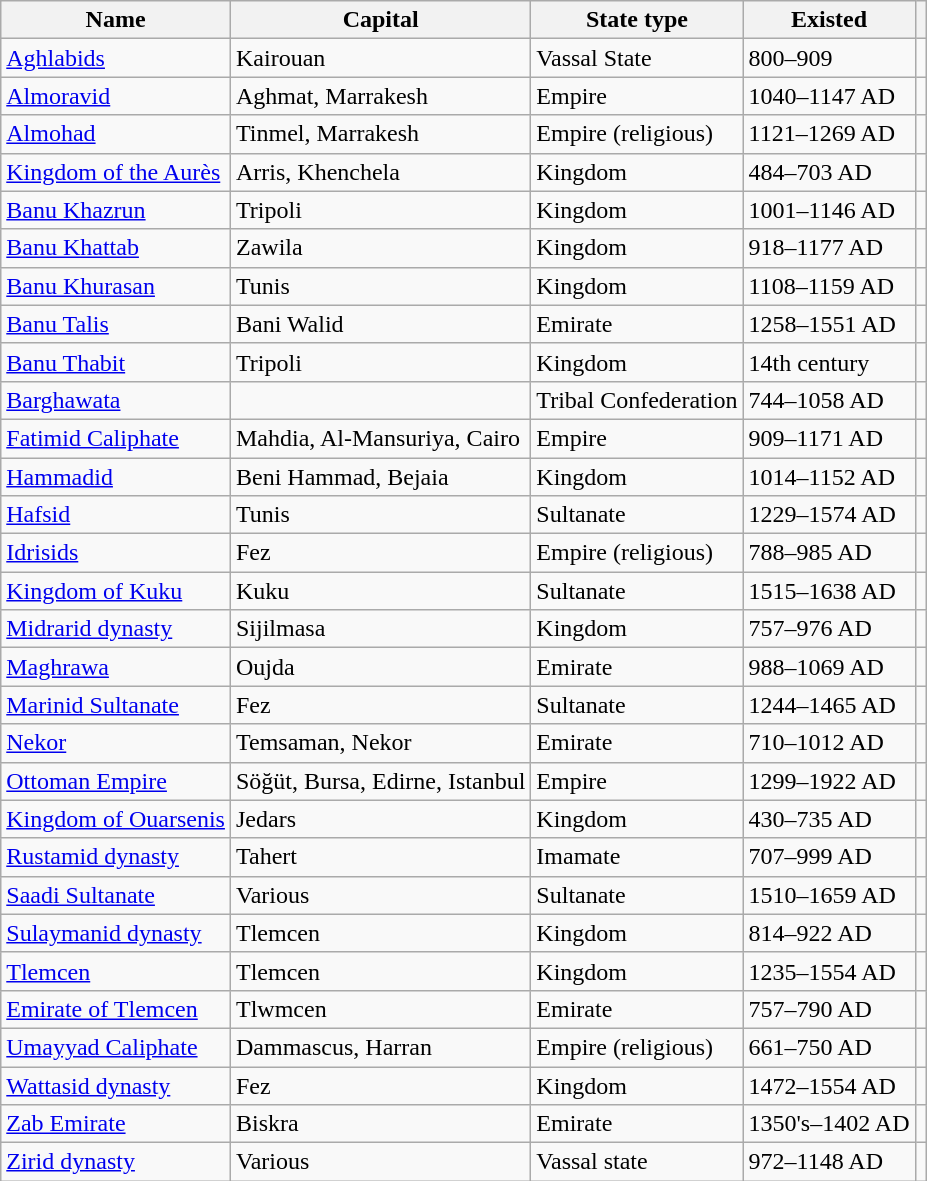<table class="wikitable sortable" border="1">
<tr>
<th>Name</th>
<th>Capital</th>
<th>State type</th>
<th>Existed</th>
<th></th>
</tr>
<tr>
<td><a href='#'>Aghlabids</a></td>
<td>Kairouan</td>
<td>Vassal State</td>
<td>800–909</td>
<td></td>
</tr>
<tr>
<td><a href='#'>Almoravid</a></td>
<td>Aghmat, Marrakesh</td>
<td>Empire</td>
<td>1040–1147 AD</td>
<td></td>
</tr>
<tr>
<td><a href='#'>Almohad</a></td>
<td>Tinmel, Marrakesh</td>
<td>Empire (religious)</td>
<td>1121–1269 AD</td>
<td></td>
</tr>
<tr>
<td><a href='#'>Kingdom of the Aurès</a></td>
<td>Arris, Khenchela</td>
<td>Kingdom</td>
<td>484–703 AD</td>
<td></td>
</tr>
<tr>
<td><a href='#'>Banu Khazrun</a></td>
<td>Tripoli</td>
<td>Kingdom</td>
<td>1001–1146 AD</td>
<td></td>
</tr>
<tr>
<td><a href='#'>Banu Khattab</a></td>
<td>Zawila</td>
<td>Kingdom</td>
<td>918–1177 AD</td>
<td></td>
</tr>
<tr>
<td><a href='#'>Banu Khurasan</a></td>
<td>Tunis</td>
<td>Kingdom</td>
<td>1108–1159 AD</td>
<td></td>
</tr>
<tr>
<td><a href='#'>Banu Talis</a></td>
<td>Bani Walid</td>
<td>Emirate</td>
<td>1258–1551 AD</td>
<td></td>
</tr>
<tr>
<td><a href='#'>Banu Thabit</a></td>
<td>Tripoli</td>
<td>Kingdom</td>
<td>14th century</td>
<td></td>
</tr>
<tr>
<td><a href='#'>Barghawata</a></td>
<td></td>
<td>Tribal Confederation</td>
<td>744–1058 AD</td>
<td></td>
</tr>
<tr>
<td><a href='#'>Fatimid Caliphate</a></td>
<td>Mahdia, Al-Mansuriya, Cairo</td>
<td>Empire</td>
<td>909–1171 AD</td>
<td></td>
</tr>
<tr>
<td><a href='#'>Hammadid</a></td>
<td>Beni Hammad, Bejaia</td>
<td>Kingdom</td>
<td>1014–1152 AD</td>
<td></td>
</tr>
<tr>
<td><a href='#'>Hafsid</a></td>
<td>Tunis</td>
<td>Sultanate</td>
<td>1229–1574 AD</td>
<td></td>
</tr>
<tr>
<td><a href='#'>Idrisids</a></td>
<td>Fez</td>
<td>Empire (religious)</td>
<td>788–985 AD</td>
<td></td>
</tr>
<tr>
<td><a href='#'>Kingdom of Kuku</a></td>
<td>Kuku</td>
<td>Sultanate</td>
<td>1515–1638 AD</td>
<td></td>
</tr>
<tr>
<td><a href='#'>Midrarid dynasty</a></td>
<td>Sijilmasa</td>
<td>Kingdom</td>
<td>757–976 AD</td>
<td></td>
</tr>
<tr>
<td><a href='#'>Maghrawa</a></td>
<td>Oujda</td>
<td>Emirate</td>
<td>988–1069 AD</td>
<td></td>
</tr>
<tr>
<td><a href='#'>Marinid Sultanate</a></td>
<td>Fez</td>
<td>Sultanate</td>
<td>1244–1465 AD</td>
<td></td>
</tr>
<tr>
<td><a href='#'>Nekor</a></td>
<td>Temsaman, Nekor</td>
<td>Emirate</td>
<td>710–1012 AD</td>
<td></td>
</tr>
<tr>
<td><a href='#'>Ottoman Empire</a></td>
<td>Söğüt, Bursa, Edirne, Istanbul</td>
<td>Empire</td>
<td>1299–1922 AD</td>
<td></td>
</tr>
<tr>
<td><a href='#'>Kingdom of Ouarsenis</a></td>
<td>Jedars</td>
<td>Kingdom</td>
<td>430–735 AD</td>
<td></td>
</tr>
<tr>
<td><a href='#'>Rustamid dynasty</a></td>
<td>Tahert</td>
<td>Imamate</td>
<td>707–999 AD</td>
<td></td>
</tr>
<tr>
<td><a href='#'>Saadi Sultanate</a></td>
<td>Various</td>
<td>Sultanate</td>
<td>1510–1659 AD</td>
<td></td>
</tr>
<tr>
<td><a href='#'>Sulaymanid dynasty</a></td>
<td>Tlemcen</td>
<td>Kingdom</td>
<td>814–922 AD</td>
<td></td>
</tr>
<tr>
<td><a href='#'>Tlemcen</a></td>
<td>Tlemcen</td>
<td>Kingdom</td>
<td>1235–1554 AD</td>
<td></td>
</tr>
<tr>
<td><a href='#'>Emirate of Tlemcen</a></td>
<td>Tlwmcen</td>
<td>Emirate</td>
<td>757–790 AD</td>
<td></td>
</tr>
<tr>
<td><a href='#'>Umayyad Caliphate</a></td>
<td>Dammascus, Harran</td>
<td>Empire (religious)</td>
<td>661–750 AD</td>
<td></td>
</tr>
<tr>
<td><a href='#'>Wattasid dynasty</a></td>
<td>Fez</td>
<td>Kingdom</td>
<td>1472–1554 AD</td>
<td></td>
</tr>
<tr>
<td><a href='#'>Zab Emirate</a></td>
<td>Biskra</td>
<td>Emirate</td>
<td>1350's–1402 AD</td>
<td></td>
</tr>
<tr>
<td><a href='#'>Zirid dynasty</a></td>
<td>Various</td>
<td>Vassal state</td>
<td>972–1148 AD</td>
<td></td>
</tr>
</table>
